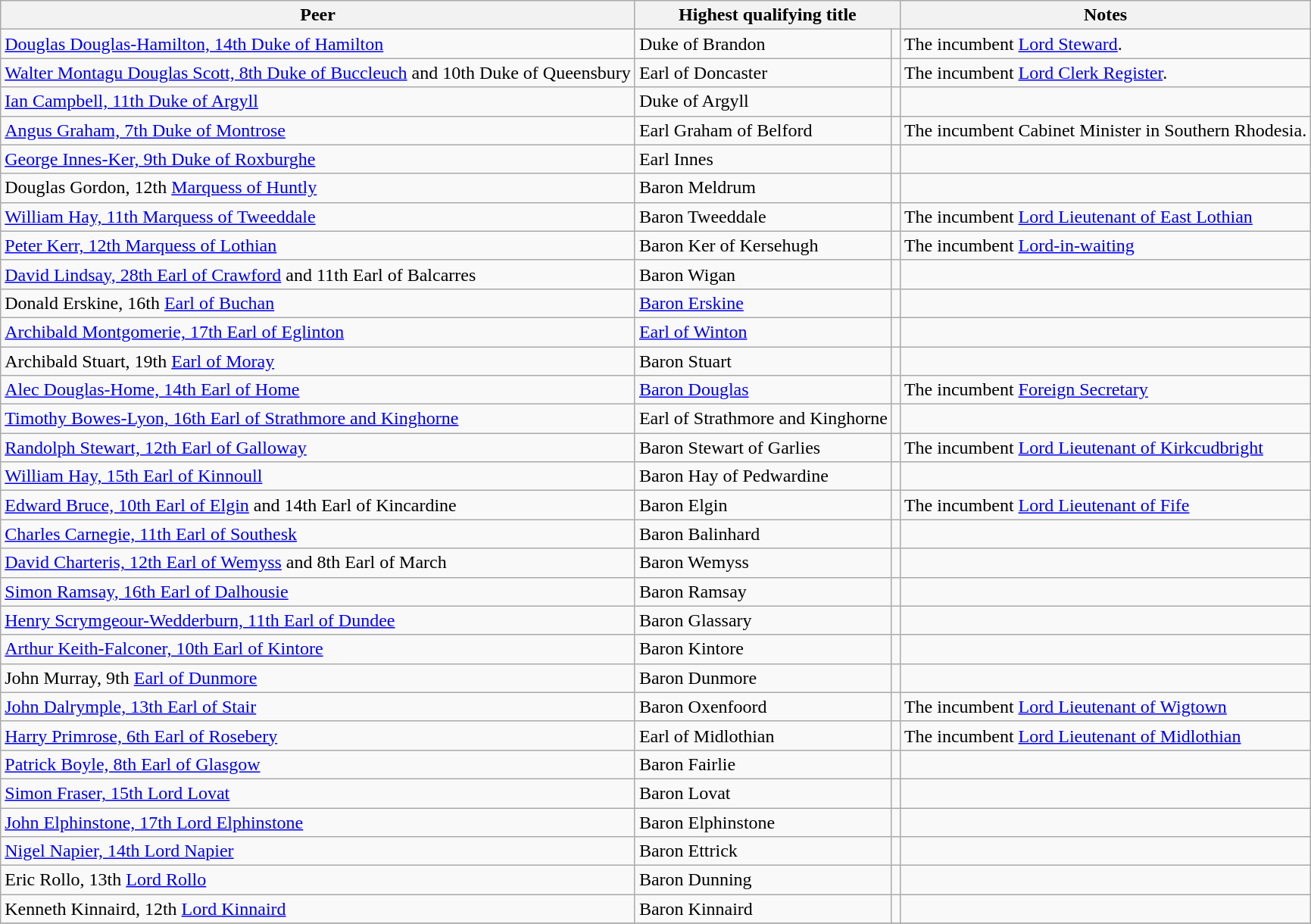<table class="wikitable">
<tr>
<th>Peer</th>
<th colspan=2>Highest qualifying title</th>
<th>Notes</th>
</tr>
<tr>
<td><a href='#'>Douglas Douglas-Hamilton, 14th Duke of Hamilton</a></td>
<td>Duke of Brandon</td>
<td></td>
<td>The incumbent <a href='#'>Lord Steward</a>.</td>
</tr>
<tr>
<td><a href='#'>Walter Montagu Douglas Scott, 8th Duke of Buccleuch</a> and 10th Duke of Queensbury</td>
<td>Earl of Doncaster</td>
<td></td>
<td>The incumbent <a href='#'>Lord Clerk Register</a>.</td>
</tr>
<tr>
<td><a href='#'>Ian Campbell, 11th Duke of Argyll</a></td>
<td>Duke of Argyll</td>
<td></td>
<td></td>
</tr>
<tr>
<td><a href='#'>Angus Graham, 7th Duke of Montrose</a></td>
<td>Earl Graham of Belford</td>
<td></td>
<td>The incumbent Cabinet Minister in Southern Rhodesia.</td>
</tr>
<tr>
<td><a href='#'>George Innes-Ker, 9th Duke of Roxburghe</a></td>
<td>Earl Innes</td>
<td></td>
<td></td>
</tr>
<tr>
<td>Douglas Gordon, 12th <a href='#'>Marquess of Huntly</a></td>
<td>Baron Meldrum</td>
<td></td>
<td></td>
</tr>
<tr>
<td><a href='#'>William Hay, 11th Marquess of Tweeddale</a></td>
<td>Baron Tweeddale</td>
<td></td>
<td>The incumbent <a href='#'>Lord Lieutenant of East Lothian</a></td>
</tr>
<tr>
<td><a href='#'>Peter Kerr, 12th Marquess of Lothian</a></td>
<td>Baron Ker of Kersehugh</td>
<td></td>
<td>The incumbent <a href='#'>Lord-in-waiting</a></td>
</tr>
<tr>
<td><a href='#'>David Lindsay, 28th Earl of Crawford</a> and 11th Earl of Balcarres</td>
<td>Baron Wigan</td>
<td></td>
<td></td>
</tr>
<tr>
<td>Donald Erskine, 16th <a href='#'>Earl of Buchan</a></td>
<td><a href='#'>Baron Erskine</a></td>
<td></td>
<td></td>
</tr>
<tr>
<td><a href='#'>Archibald Montgomerie, 17th Earl of Eglinton</a></td>
<td><a href='#'>Earl of Winton</a></td>
<td></td>
</tr>
<tr>
<td>Archibald Stuart, 19th <a href='#'>Earl of Moray</a></td>
<td>Baron Stuart</td>
<td></td>
<td></td>
</tr>
<tr>
<td><a href='#'>Alec Douglas-Home, 14th Earl of Home</a></td>
<td><a href='#'>Baron Douglas</a></td>
<td></td>
<td>The incumbent <a href='#'>Foreign Secretary</a></td>
</tr>
<tr>
<td><a href='#'>Timothy Bowes-Lyon, 16th Earl of Strathmore and Kinghorne</a></td>
<td>Earl of Strathmore and Kinghorne</td>
<td></td>
<td></td>
</tr>
<tr>
<td><a href='#'>Randolph Stewart, 12th Earl of Galloway</a></td>
<td>Baron Stewart of Garlies</td>
<td></td>
<td>The incumbent <a href='#'>Lord Lieutenant of Kirkcudbright</a></td>
</tr>
<tr>
<td><a href='#'>William Hay, 15th Earl of Kinnoull</a></td>
<td>Baron Hay of Pedwardine</td>
<td></td>
<td></td>
</tr>
<tr>
<td><a href='#'>Edward Bruce, 10th Earl of Elgin</a> and 14th Earl of Kincardine</td>
<td>Baron Elgin</td>
<td></td>
<td>The incumbent <a href='#'>Lord Lieutenant of Fife</a></td>
</tr>
<tr>
<td><a href='#'>Charles Carnegie, 11th Earl of Southesk</a></td>
<td>Baron Balinhard</td>
<td></td>
<td></td>
</tr>
<tr>
<td><a href='#'>David Charteris, 12th Earl of Wemyss</a> and 8th Earl of March</td>
<td>Baron Wemyss</td>
<td></td>
<td></td>
</tr>
<tr>
<td><a href='#'>Simon Ramsay, 16th Earl of Dalhousie</a></td>
<td>Baron Ramsay</td>
<td></td>
<td></td>
</tr>
<tr>
<td><a href='#'>Henry Scrymgeour-Wedderburn, 11th Earl of Dundee</a></td>
<td>Baron Glassary</td>
<td></td>
<td></td>
</tr>
<tr>
<td><a href='#'>Arthur Keith-Falconer, 10th Earl of Kintore</a></td>
<td>Baron Kintore</td>
<td></td>
<td></td>
</tr>
<tr>
<td>John Murray, 9th <a href='#'>Earl of Dunmore</a></td>
<td>Baron Dunmore</td>
<td></td>
<td></td>
</tr>
<tr>
<td><a href='#'>John Dalrymple, 13th Earl of Stair</a></td>
<td>Baron Oxenfoord</td>
<td></td>
<td>The incumbent <a href='#'>Lord Lieutenant of Wigtown</a></td>
</tr>
<tr>
<td><a href='#'>Harry Primrose, 6th Earl of Rosebery</a></td>
<td>Earl of Midlothian</td>
<td></td>
<td>The incumbent <a href='#'>Lord Lieutenant of Midlothian</a></td>
</tr>
<tr>
<td><a href='#'>Patrick Boyle, 8th Earl of Glasgow</a></td>
<td>Baron Fairlie</td>
<td></td>
<td></td>
</tr>
<tr>
<td><a href='#'>Simon Fraser, 15th Lord Lovat</a></td>
<td>Baron Lovat</td>
<td></td>
<td></td>
</tr>
<tr>
<td><a href='#'>John Elphinstone, 17th Lord Elphinstone</a></td>
<td>Baron Elphinstone</td>
<td></td>
<td></td>
</tr>
<tr>
<td><a href='#'>Nigel Napier, 14th Lord Napier</a></td>
<td>Baron Ettrick</td>
<td></td>
<td></td>
</tr>
<tr>
<td>Eric Rollo, 13th <a href='#'>Lord Rollo</a></td>
<td>Baron Dunning</td>
<td></td>
<td></td>
</tr>
<tr>
<td>Kenneth Kinnaird, 12th <a href='#'>Lord Kinnaird</a></td>
<td>Baron Kinnaird</td>
<td></td>
<td></td>
</tr>
<tr>
</tr>
</table>
